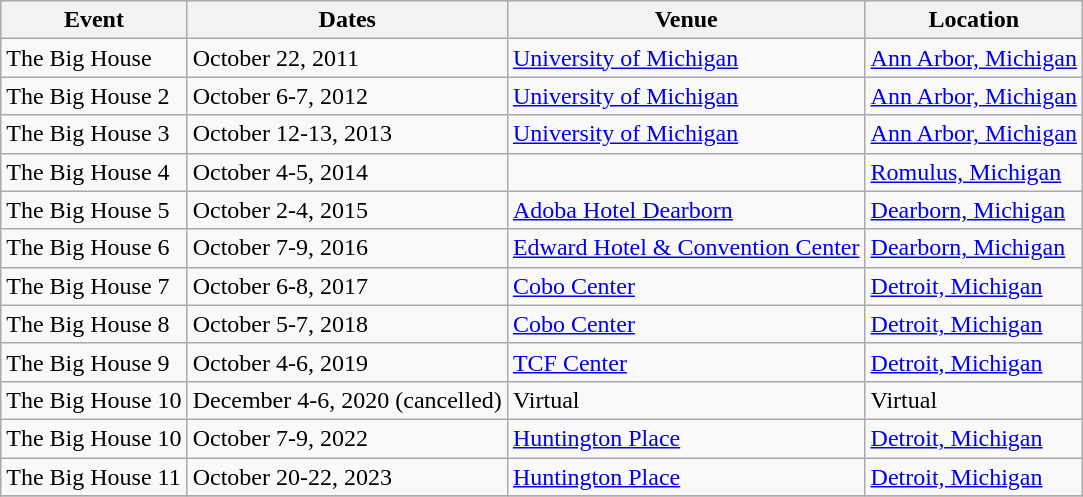<table class="wikitable sortable">
<tr>
<th>Event</th>
<th>Dates</th>
<th>Venue</th>
<th>Location</th>
</tr>
<tr>
<td>The Big House</td>
<td>October 22, 2011</td>
<td><a href='#'>University of Michigan</a></td>
<td><a href='#'>Ann Arbor, Michigan</a></td>
</tr>
<tr>
<td>The Big House 2</td>
<td>October 6-7, 2012</td>
<td><a href='#'>University of Michigan</a></td>
<td><a href='#'>Ann Arbor, Michigan</a></td>
</tr>
<tr>
<td>The Big House 3</td>
<td>October 12-13, 2013</td>
<td><a href='#'>University of Michigan</a></td>
<td><a href='#'>Ann Arbor, Michigan</a></td>
</tr>
<tr>
<td>The Big House 4</td>
<td>October 4-5, 2014</td>
<td></td>
<td><a href='#'>Romulus, Michigan</a></td>
</tr>
<tr>
<td>The Big House 5</td>
<td>October 2-4, 2015</td>
<td><a href='#'>Adoba Hotel Dearborn</a></td>
<td><a href='#'>Dearborn, Michigan</a></td>
</tr>
<tr>
<td>The Big House 6</td>
<td>October 7-9, 2016</td>
<td><a href='#'>Edward Hotel & Convention Center</a></td>
<td><a href='#'>Dearborn, Michigan</a></td>
</tr>
<tr>
<td>The Big House 7</td>
<td>October 6-8, 2017</td>
<td><a href='#'>Cobo Center</a></td>
<td><a href='#'>Detroit, Michigan</a></td>
</tr>
<tr>
<td>The Big House 8</td>
<td>October 5-7, 2018</td>
<td><a href='#'>Cobo Center</a></td>
<td><a href='#'>Detroit, Michigan</a></td>
</tr>
<tr>
<td>The Big House 9</td>
<td>October 4-6, 2019</td>
<td><a href='#'>TCF Center</a></td>
<td><a href='#'>Detroit, Michigan</a></td>
</tr>
<tr>
<td>The Big House 10</td>
<td>December 4-6, 2020 (cancelled)</td>
<td>Virtual</td>
<td>Virtual</td>
</tr>
<tr>
<td>The Big House 10</td>
<td>October 7-9, 2022</td>
<td><a href='#'>Huntington Place</a></td>
<td><a href='#'>Detroit, Michigan</a></td>
</tr>
<tr>
<td>The Big House 11</td>
<td>October 20-22, 2023</td>
<td><a href='#'>Huntington Place</a></td>
<td><a href='#'>Detroit, Michigan</a></td>
</tr>
<tr>
</tr>
</table>
